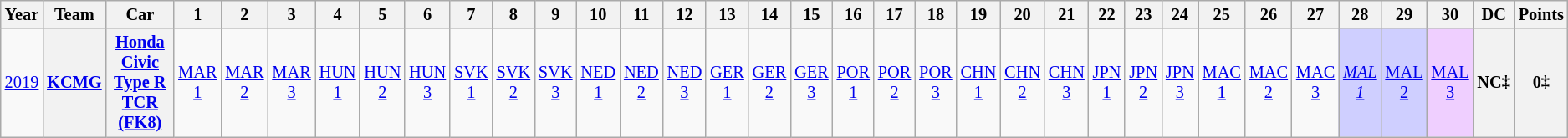<table class="wikitable" style="text-align:center; font-size:85%">
<tr>
<th>Year</th>
<th>Team</th>
<th>Car</th>
<th>1</th>
<th>2</th>
<th>3</th>
<th>4</th>
<th>5</th>
<th>6</th>
<th>7</th>
<th>8</th>
<th>9</th>
<th>10</th>
<th>11</th>
<th>12</th>
<th>13</th>
<th>14</th>
<th>15</th>
<th>16</th>
<th>17</th>
<th>18</th>
<th>19</th>
<th>20</th>
<th>21</th>
<th>22</th>
<th>23</th>
<th>24</th>
<th>25</th>
<th>26</th>
<th>27</th>
<th>28</th>
<th>29</th>
<th>30</th>
<th>DC</th>
<th>Points</th>
</tr>
<tr>
<td><a href='#'>2019</a></td>
<th><a href='#'>KCMG</a></th>
<th><a href='#'>Honda Civic Type R TCR (FK8)</a></th>
<td><a href='#'>MAR<br>1</a></td>
<td><a href='#'>MAR<br>2</a></td>
<td><a href='#'>MAR<br>3</a></td>
<td><a href='#'>HUN<br>1</a></td>
<td><a href='#'>HUN<br>2</a></td>
<td><a href='#'>HUN<br>3</a></td>
<td><a href='#'>SVK<br>1</a></td>
<td><a href='#'>SVK<br>2</a></td>
<td><a href='#'>SVK<br>3</a></td>
<td><a href='#'>NED<br>1</a></td>
<td><a href='#'>NED<br>2</a></td>
<td><a href='#'>NED<br>3</a></td>
<td><a href='#'>GER<br>1</a></td>
<td><a href='#'>GER<br>2</a></td>
<td><a href='#'>GER<br>3</a></td>
<td><a href='#'>POR<br>1</a></td>
<td><a href='#'>POR<br>2</a></td>
<td><a href='#'>POR<br>3</a></td>
<td><a href='#'>CHN<br>1</a></td>
<td><a href='#'>CHN<br>2</a></td>
<td><a href='#'>CHN<br>3</a></td>
<td><a href='#'>JPN<br>1</a></td>
<td><a href='#'>JPN<br>2</a></td>
<td><a href='#'>JPN<br>3</a></td>
<td><a href='#'>MAC<br>1</a></td>
<td><a href='#'>MAC<br>2</a></td>
<td><a href='#'>MAC<br>3</a></td>
<td style="background:#CFCFFF;"><em><a href='#'>MAL<br>1</a></em><br></td>
<td style="background:#CFCFFF;"><a href='#'>MAL<br>2</a><br></td>
<td style="background:#EFCFFF;"><a href='#'>MAL<br>3</a><br></td>
<th>NC‡</th>
<th>0‡</th>
</tr>
</table>
